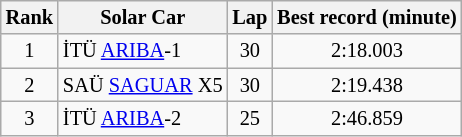<table class="wikitable sortable centre" style="font-size: 85%;">
<tr>
<th>Rank</th>
<th>Solar Car</th>
<th>Lap</th>
<th>Best record (minute)</th>
</tr>
<tr align="center">
<td>1</td>
<td align="left">İTÜ <a href='#'>ARIBA</a>-1</td>
<td>30</td>
<td>2:18.003</td>
</tr>
<tr align="center">
<td>2</td>
<td align="left">SAÜ <a href='#'>SAGUAR</a> X5</td>
<td>30</td>
<td>2:19.438</td>
</tr>
<tr align="center">
<td>3</td>
<td align="left">İTÜ <a href='#'>ARIBA</a>-2</td>
<td>25</td>
<td>2:46.859</td>
</tr>
</table>
